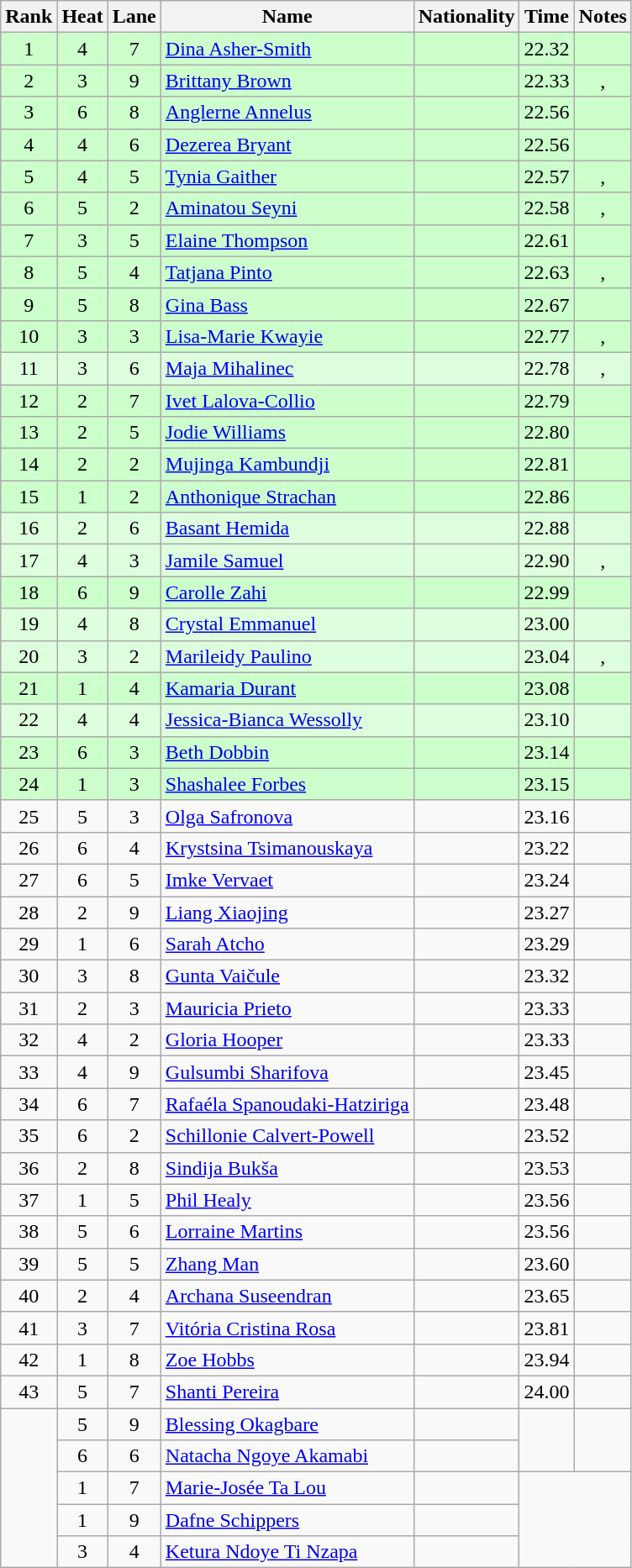<table class="wikitable sortable" style="text-align:center">
<tr>
<th>Rank</th>
<th>Heat</th>
<th>Lane</th>
<th>Name</th>
<th>Nationality</th>
<th>Time</th>
<th>Notes</th>
</tr>
<tr bgcolor=ccffcc>
<td>1</td>
<td>4</td>
<td>7</td>
<td align=left><a href='#'>Dina Asher-Smith</a></td>
<td align=left></td>
<td>22.32</td>
<td></td>
</tr>
<tr bgcolor=ccffcc>
<td>2</td>
<td>3</td>
<td>9</td>
<td align=left><a href='#'>Brittany Brown</a></td>
<td align=left></td>
<td>22.33</td>
<td>, </td>
</tr>
<tr bgcolor=ccffcc>
<td>3</td>
<td>6</td>
<td>8</td>
<td align=left><a href='#'>Anglerne Annelus</a></td>
<td align=left></td>
<td>22.56</td>
<td></td>
</tr>
<tr bgcolor=ccffcc>
<td>4</td>
<td>4</td>
<td>6</td>
<td align=left><a href='#'>Dezerea Bryant</a></td>
<td align=left></td>
<td>22.56</td>
<td></td>
</tr>
<tr bgcolor=ccffcc>
<td>5</td>
<td>4</td>
<td>5</td>
<td align=left><a href='#'>Tynia Gaither</a></td>
<td align=left></td>
<td>22.57</td>
<td>, </td>
</tr>
<tr bgcolor=ccffcc>
<td>6</td>
<td>5</td>
<td>2</td>
<td align=left><a href='#'>Aminatou Seyni</a></td>
<td align=left></td>
<td>22.58</td>
<td>, <strong></strong></td>
</tr>
<tr bgcolor=ccffcc>
<td>7</td>
<td>3</td>
<td>5</td>
<td align=left><a href='#'>Elaine Thompson</a></td>
<td align=left></td>
<td>22.61</td>
<td></td>
</tr>
<tr bgcolor=ccffcc>
<td>8</td>
<td>5</td>
<td>4</td>
<td align=left><a href='#'>Tatjana Pinto</a></td>
<td align=left></td>
<td>22.63</td>
<td>, </td>
</tr>
<tr bgcolor=ccffcc>
<td>9</td>
<td>5</td>
<td>8</td>
<td align=left><a href='#'>Gina Bass</a></td>
<td align=left></td>
<td>22.67</td>
<td></td>
</tr>
<tr bgcolor=ccffcc>
<td>10</td>
<td>3</td>
<td>3</td>
<td align=left><a href='#'>Lisa-Marie Kwayie</a></td>
<td align=left></td>
<td>22.77</td>
<td>, </td>
</tr>
<tr bgcolor=ddffdd>
<td>11</td>
<td>3</td>
<td>6</td>
<td align=left><a href='#'>Maja Mihalinec</a></td>
<td align=left></td>
<td>22.78</td>
<td>, </td>
</tr>
<tr bgcolor=ccffcc>
<td>12</td>
<td>2</td>
<td>7</td>
<td align=left><a href='#'>Ivet Lalova-Collio</a></td>
<td align=left></td>
<td>22.79</td>
<td></td>
</tr>
<tr bgcolor=ccffcc>
<td>13</td>
<td>2</td>
<td>5</td>
<td align=left><a href='#'>Jodie Williams</a></td>
<td align=left></td>
<td>22.80</td>
<td></td>
</tr>
<tr bgcolor=ccffcc>
<td>14</td>
<td>2</td>
<td>2</td>
<td align=left><a href='#'>Mujinga Kambundji</a></td>
<td align=left></td>
<td>22.81</td>
<td></td>
</tr>
<tr bgcolor=ccffcc>
<td>15</td>
<td>1</td>
<td>2</td>
<td align=left><a href='#'>Anthonique Strachan</a></td>
<td align=left></td>
<td>22.86</td>
<td></td>
</tr>
<tr bgcolor=ddffdd>
<td>16</td>
<td>2</td>
<td>6</td>
<td align=left><a href='#'>Basant Hemida</a></td>
<td align=left></td>
<td>22.88</td>
<td></td>
</tr>
<tr bgcolor=ddffdd>
<td>17</td>
<td>4</td>
<td>3</td>
<td align=left><a href='#'>Jamile Samuel</a></td>
<td align=left></td>
<td>22.90</td>
<td>, </td>
</tr>
<tr bgcolor=ccffcc>
<td>18</td>
<td>6</td>
<td>9</td>
<td align=left><a href='#'>Carolle Zahi</a></td>
<td align=left></td>
<td>22.99</td>
<td></td>
</tr>
<tr bgcolor=ddffdd>
<td>19</td>
<td>4</td>
<td>8</td>
<td align=left><a href='#'>Crystal Emmanuel</a></td>
<td align=left></td>
<td>23.00</td>
<td></td>
</tr>
<tr bgcolor=ddffdd>
<td>20</td>
<td>3</td>
<td>2</td>
<td align=left><a href='#'>Marileidy Paulino</a></td>
<td align=left></td>
<td>23.04</td>
<td>, </td>
</tr>
<tr bgcolor=ccffcc>
<td>21</td>
<td>1</td>
<td>4</td>
<td align=left><a href='#'>Kamaria Durant</a></td>
<td align=left></td>
<td>23.08</td>
<td></td>
</tr>
<tr bgcolor=ddffdd>
<td>22</td>
<td>4</td>
<td>4</td>
<td align=left><a href='#'>Jessica-Bianca Wessolly</a></td>
<td align=left></td>
<td>23.10</td>
<td></td>
</tr>
<tr bgcolor=ccffcc>
<td>23</td>
<td>6</td>
<td>3</td>
<td align=left><a href='#'>Beth Dobbin</a></td>
<td align=left></td>
<td>23.14</td>
<td></td>
</tr>
<tr bgcolor=ccffcc>
<td>24</td>
<td>1</td>
<td>3</td>
<td align=left><a href='#'>Shashalee Forbes</a></td>
<td align=left></td>
<td>23.15</td>
<td></td>
</tr>
<tr>
<td>25</td>
<td>5</td>
<td>3</td>
<td align=left><a href='#'>Olga Safronova</a></td>
<td align=left></td>
<td>23.16</td>
<td></td>
</tr>
<tr>
<td>26</td>
<td>6</td>
<td>4</td>
<td align=left><a href='#'>Krystsina Tsimanouskaya</a></td>
<td align=left></td>
<td>23.22</td>
<td></td>
</tr>
<tr>
<td>27</td>
<td>6</td>
<td>5</td>
<td align=left><a href='#'>Imke Vervaet</a></td>
<td align=left></td>
<td>23.24</td>
<td></td>
</tr>
<tr>
<td>28</td>
<td>2</td>
<td>9</td>
<td align=left><a href='#'>Liang Xiaojing</a></td>
<td align=left></td>
<td>23.27</td>
<td></td>
</tr>
<tr>
<td>29</td>
<td>1</td>
<td>6</td>
<td align=left><a href='#'>Sarah Atcho</a></td>
<td align=left></td>
<td>23.29</td>
<td></td>
</tr>
<tr>
<td>30</td>
<td>3</td>
<td>8</td>
<td align=left><a href='#'>Gunta Vaičule</a></td>
<td align=left></td>
<td>23.32</td>
<td></td>
</tr>
<tr>
<td>31</td>
<td>2</td>
<td>3</td>
<td align=left><a href='#'>Mauricia Prieto</a></td>
<td align=left></td>
<td>23.33</td>
<td></td>
</tr>
<tr>
<td>32</td>
<td>4</td>
<td>2</td>
<td align=left><a href='#'>Gloria Hooper</a></td>
<td align=left></td>
<td>23.33</td>
<td></td>
</tr>
<tr>
<td>33</td>
<td>4</td>
<td>9</td>
<td align=left><a href='#'>Gulsumbi Sharifova</a></td>
<td align=left></td>
<td>23.45</td>
<td></td>
</tr>
<tr>
<td>34</td>
<td>6</td>
<td>7</td>
<td align=left><a href='#'>Rafaéla Spanoudaki-Hatziriga</a></td>
<td align=left></td>
<td>23.48</td>
<td></td>
</tr>
<tr>
<td>35</td>
<td>6</td>
<td>2</td>
<td align=left><a href='#'>Schillonie Calvert-Powell</a></td>
<td align=left></td>
<td>23.52</td>
<td></td>
</tr>
<tr>
<td>36</td>
<td>2</td>
<td>8</td>
<td align=left><a href='#'>Sindija Bukša</a></td>
<td align=left></td>
<td>23.53</td>
<td></td>
</tr>
<tr>
<td>37</td>
<td>1</td>
<td>5</td>
<td align=left><a href='#'>Phil Healy</a></td>
<td align=left></td>
<td>23.56</td>
<td></td>
</tr>
<tr>
<td>38</td>
<td>5</td>
<td>6</td>
<td align=left><a href='#'>Lorraine Martins</a></td>
<td align=left></td>
<td>23.56</td>
<td></td>
</tr>
<tr>
<td>39</td>
<td>5</td>
<td>5</td>
<td align=left><a href='#'>Zhang Man</a></td>
<td align=left></td>
<td>23.60</td>
<td></td>
</tr>
<tr>
<td>40</td>
<td>2</td>
<td>4</td>
<td align=left><a href='#'>Archana Suseendran</a></td>
<td align=left></td>
<td>23.65</td>
<td></td>
</tr>
<tr>
<td>41</td>
<td>3</td>
<td>7</td>
<td align=left><a href='#'>Vitória Cristina Rosa</a></td>
<td align=left></td>
<td>23.81</td>
<td></td>
</tr>
<tr>
<td>42</td>
<td>1</td>
<td>8</td>
<td align=left><a href='#'>Zoe Hobbs</a></td>
<td align=left></td>
<td>23.94</td>
<td></td>
</tr>
<tr>
<td>43</td>
<td>5</td>
<td>7</td>
<td align=left><a href='#'>Shanti Pereira</a></td>
<td align=left></td>
<td>24.00</td>
<td></td>
</tr>
<tr>
<td rowspan=5></td>
<td>5</td>
<td>9</td>
<td align=left><a href='#'>Blessing Okagbare</a></td>
<td align=left></td>
<td rowspan=2></td>
<td rowspan=2></td>
</tr>
<tr>
<td>6</td>
<td>6</td>
<td align=left><a href='#'>Natacha Ngoye Akamabi</a></td>
<td align=left></td>
</tr>
<tr>
<td>1</td>
<td>7</td>
<td align=left><a href='#'>Marie-Josée Ta Lou</a></td>
<td align=left></td>
<td rowspan=3 colspan=2></td>
</tr>
<tr>
<td>1</td>
<td>9</td>
<td align=left><a href='#'>Dafne Schippers</a></td>
<td align=left></td>
</tr>
<tr>
<td>3</td>
<td>4</td>
<td align=left><a href='#'>Ketura Ndoye Ti Nzapa</a></td>
<td align=left></td>
</tr>
</table>
